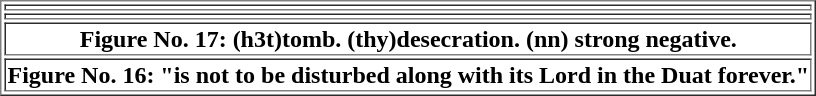<table border="1">
<tr>
<th></th>
</tr>
<tr>
<th></th>
</tr>
<tr>
<th>Figure No. 17: (h3t)tomb. (thy)desecration. (nn) strong negative.</th>
</tr>
<tr>
<th>Figure No. 16: "is not to be disturbed along with its Lord in the Duat forever."</th>
</tr>
</table>
